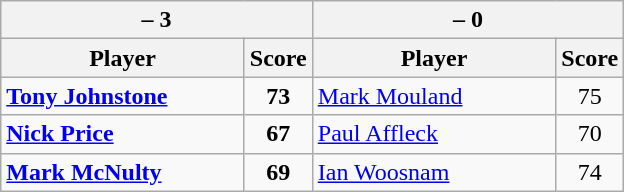<table class=wikitable>
<tr>
<th colspan=2> – 3</th>
<th colspan=2> – 0</th>
</tr>
<tr>
<th width=155>Player</th>
<th>Score</th>
<th width=155>Player</th>
<th>Score</th>
</tr>
<tr>
<td><strong><a href='#'>Tony Johnstone</a></strong></td>
<td align=center><strong>73</strong></td>
<td><a href='#'>Mark Mouland</a></td>
<td align=center>75</td>
</tr>
<tr>
<td><strong><a href='#'>Nick Price</a></strong></td>
<td align=center><strong>67</strong></td>
<td><a href='#'>Paul Affleck</a></td>
<td align=center>70</td>
</tr>
<tr>
<td><strong><a href='#'>Mark McNulty</a></strong></td>
<td align=center><strong>69</strong></td>
<td><a href='#'>Ian Woosnam</a></td>
<td align=center>74</td>
</tr>
</table>
